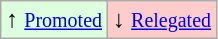<table class="wikitable" align="center">
<tr>
<td style="background:#ddffdd">↑ <small><a href='#'>Promoted</a></small></td>
<td style="background:#ffcccc">↓ <small><a href='#'>Relegated</a></small></td>
</tr>
</table>
